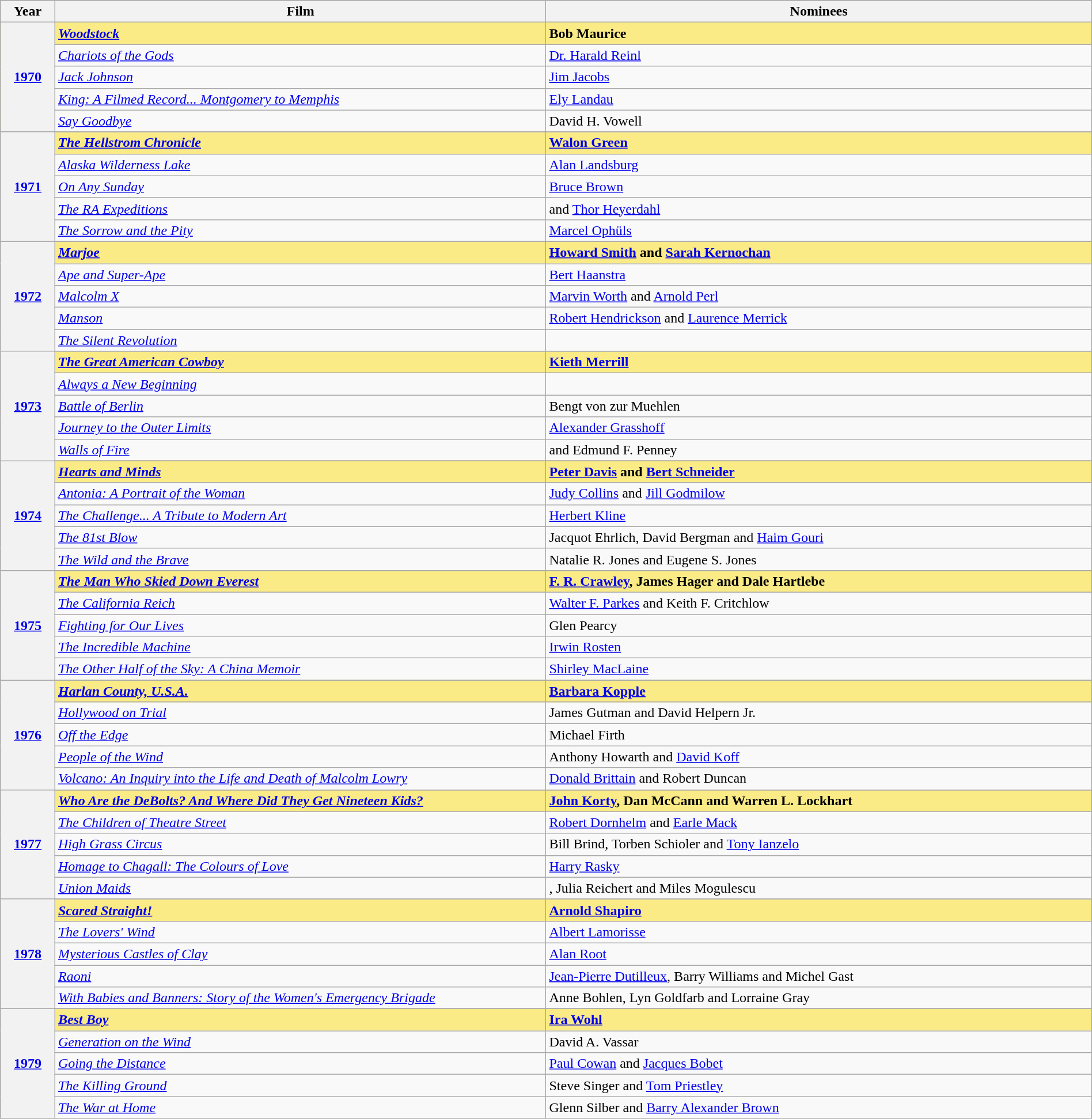<table class="wikitable" style="width:100%">
<tr bgcolor="#bebebe">
<th width="5%">Year</th>
<th width="45%">Film</th>
<th width="50%">Nominees</th>
</tr>
<tr style="background:#FAEB86">
<th rowspan="5"><a href='#'>1970</a><br></th>
<td><strong><em><a href='#'>Woodstock</a></em></strong></td>
<td><strong>Bob Maurice</strong></td>
</tr>
<tr>
<td><em><a href='#'>Chariots of the Gods</a></em></td>
<td><a href='#'>Dr. Harald Reinl</a></td>
</tr>
<tr>
<td><em><a href='#'>Jack Johnson</a></em></td>
<td><a href='#'>Jim Jacobs</a></td>
</tr>
<tr>
<td><em><a href='#'>King: A Filmed Record... Montgomery to Memphis</a></em></td>
<td><a href='#'>Ely Landau</a></td>
</tr>
<tr>
<td><em><a href='#'>Say Goodbye</a></em></td>
<td>David H. Vowell</td>
</tr>
<tr>
<th rowspan="6" style="text-align:center"><a href='#'>1971</a><br></th>
</tr>
<tr style="background:#FAEB86">
<td><strong><em><a href='#'>The Hellstrom Chronicle</a></em></strong></td>
<td><strong><a href='#'>Walon Green</a></strong></td>
</tr>
<tr>
<td><em><a href='#'>Alaska Wilderness Lake</a></em></td>
<td><a href='#'>Alan Landsburg</a></td>
</tr>
<tr>
<td><em><a href='#'>On Any Sunday</a></em></td>
<td><a href='#'>Bruce Brown</a></td>
</tr>
<tr>
<td><em><a href='#'>The RA Expeditions</a></em></td>
<td> and <a href='#'>Thor Heyerdahl</a></td>
</tr>
<tr>
<td><em><a href='#'>The Sorrow and the Pity</a></em></td>
<td><a href='#'>Marcel Ophüls</a></td>
</tr>
<tr>
<th rowspan="6" style="text-align:center"><a href='#'>1972</a><br></th>
</tr>
<tr style="background:#FAEB86">
<td><strong><em><a href='#'>Marjoe</a></em></strong></td>
<td><strong><a href='#'>Howard Smith</a> and <a href='#'>Sarah Kernochan</a></strong></td>
</tr>
<tr>
<td><em><a href='#'>Ape and Super-Ape</a></em></td>
<td><a href='#'>Bert Haanstra</a></td>
</tr>
<tr>
<td><em><a href='#'>Malcolm X</a></em></td>
<td><a href='#'>Marvin Worth</a> and <a href='#'>Arnold Perl</a></td>
</tr>
<tr>
<td><em><a href='#'>Manson</a></em></td>
<td><a href='#'>Robert Hendrickson</a> and <a href='#'>Laurence Merrick</a></td>
</tr>
<tr>
<td><em><a href='#'>The Silent Revolution</a></em></td>
<td></td>
</tr>
<tr>
<th rowspan="6" style="text-align:center"><a href='#'>1973</a><br></th>
</tr>
<tr style="background:#FAEB86">
<td><strong><em><a href='#'>The Great American Cowboy</a></em></strong></td>
<td><strong><a href='#'>Kieth Merrill</a></strong></td>
</tr>
<tr>
<td><em><a href='#'>Always a New Beginning</a></em></td>
<td></td>
</tr>
<tr>
<td><em><a href='#'>Battle of Berlin</a></em></td>
<td>Bengt von zur Muehlen</td>
</tr>
<tr>
<td><em><a href='#'>Journey to the Outer Limits</a></em></td>
<td><a href='#'>Alexander Grasshoff</a></td>
</tr>
<tr>
<td><em><a href='#'>Walls of Fire</a></em></td>
<td> and Edmund F. Penney</td>
</tr>
<tr>
<th rowspan="6" style="text-align:center"><a href='#'>1974</a><br></th>
</tr>
<tr style="background:#FAEB86">
<td><strong><em><a href='#'>Hearts and Minds</a></em></strong></td>
<td><strong><a href='#'>Peter Davis</a> and <a href='#'>Bert Schneider</a></strong></td>
</tr>
<tr>
<td><em><a href='#'>Antonia: A Portrait of the Woman</a></em></td>
<td><a href='#'>Judy Collins</a> and <a href='#'>Jill Godmilow</a></td>
</tr>
<tr>
<td><em><a href='#'>The Challenge... A Tribute to Modern Art</a></em></td>
<td><a href='#'>Herbert Kline</a></td>
</tr>
<tr>
<td><em><a href='#'>The 81st Blow</a></em></td>
<td>Jacquot Ehrlich, David Bergman and <a href='#'>Haim Gouri</a></td>
</tr>
<tr>
<td><em><a href='#'>The Wild and the Brave</a></em></td>
<td>Natalie R. Jones and Eugene S. Jones</td>
</tr>
<tr>
<th rowspan="6" style="text-align:center"><a href='#'>1975</a><br></th>
</tr>
<tr style="background:#FAEB86">
<td><strong><em><a href='#'>The Man Who Skied Down Everest</a></em></strong></td>
<td><strong><a href='#'>F. R. Crawley</a>, James Hager and Dale Hartlebe</strong></td>
</tr>
<tr>
<td><em><a href='#'>The California Reich</a></em></td>
<td><a href='#'>Walter F. Parkes</a> and Keith F. Critchlow</td>
</tr>
<tr>
<td><em><a href='#'>Fighting for Our Lives</a></em></td>
<td>Glen Pearcy</td>
</tr>
<tr>
<td><em><a href='#'>The Incredible Machine</a></em></td>
<td><a href='#'>Irwin Rosten</a></td>
</tr>
<tr>
<td><em><a href='#'>The Other Half of the Sky: A China Memoir</a></em></td>
<td><a href='#'>Shirley MacLaine</a></td>
</tr>
<tr>
<th rowspan="6" style="text-align:center"><a href='#'>1976</a><br></th>
</tr>
<tr style="background:#FAEB86">
<td><strong><em><a href='#'>Harlan County, U.S.A.</a></em></strong></td>
<td><strong><a href='#'>Barbara Kopple</a></strong></td>
</tr>
<tr>
<td><em><a href='#'>Hollywood on Trial</a></em></td>
<td>James Gutman and David Helpern Jr.</td>
</tr>
<tr>
<td><em><a href='#'>Off the Edge</a></em></td>
<td>Michael Firth</td>
</tr>
<tr>
<td><em><a href='#'>People of the Wind</a></em></td>
<td>Anthony Howarth and <a href='#'>David Koff</a></td>
</tr>
<tr>
<td><em><a href='#'>Volcano: An Inquiry into the Life and Death of Malcolm Lowry</a></em></td>
<td><a href='#'>Donald Brittain</a> and Robert Duncan</td>
</tr>
<tr>
<th rowspan="6" style="text-align:center"><a href='#'>1977</a><br></th>
</tr>
<tr style="background:#FAEB86">
<td><strong><em><a href='#'>Who Are the DeBolts? And Where Did They Get Nineteen Kids?</a></em></strong></td>
<td><strong><a href='#'>John Korty</a>, Dan McCann and Warren L. Lockhart</strong></td>
</tr>
<tr>
<td><em><a href='#'>The Children of Theatre Street</a></em></td>
<td><a href='#'>Robert Dornhelm</a> and <a href='#'>Earle Mack</a></td>
</tr>
<tr>
<td><em><a href='#'>High Grass Circus</a></em></td>
<td>Bill Brind, Torben Schioler and <a href='#'>Tony Ianzelo</a></td>
</tr>
<tr>
<td><em><a href='#'>Homage to Chagall: The Colours of Love</a></em></td>
<td><a href='#'>Harry Rasky</a></td>
</tr>
<tr>
<td><em><a href='#'>Union Maids</a></em></td>
<td>, Julia Reichert and Miles Mogulescu</td>
</tr>
<tr>
<th rowspan="6" style="text-align:center"><a href='#'>1978</a><br></th>
</tr>
<tr style="background:#FAEB86">
<td><strong><em><a href='#'>Scared Straight!</a></em></strong></td>
<td><strong><a href='#'>Arnold Shapiro</a></strong></td>
</tr>
<tr>
<td><em><a href='#'>The Lovers' Wind</a></em></td>
<td><a href='#'>Albert Lamorisse</a></td>
</tr>
<tr>
<td><em><a href='#'>Mysterious Castles of Clay</a></em></td>
<td><a href='#'>Alan Root</a></td>
</tr>
<tr>
<td><em><a href='#'>Raoni</a></em></td>
<td><a href='#'>Jean-Pierre Dutilleux</a>, Barry Williams and Michel Gast</td>
</tr>
<tr>
<td><em><a href='#'>With Babies and Banners: Story of the Women's Emergency Brigade</a></em></td>
<td>Anne Bohlen, Lyn Goldfarb and Lorraine Gray</td>
</tr>
<tr>
<th rowspan="6" style="text-align:center"><a href='#'>1979</a><br></th>
</tr>
<tr style="background:#FAEB86">
<td><strong><em><a href='#'>Best Boy</a></em></strong></td>
<td><strong><a href='#'>Ira Wohl</a></strong></td>
</tr>
<tr>
<td><em><a href='#'>Generation on the Wind</a></em></td>
<td>David A. Vassar</td>
</tr>
<tr>
<td><em><a href='#'>Going the Distance</a></em></td>
<td><a href='#'>Paul Cowan</a> and <a href='#'>Jacques Bobet</a></td>
</tr>
<tr>
<td><em><a href='#'>The Killing Ground</a></em></td>
<td>Steve Singer and <a href='#'>Tom Priestley</a></td>
</tr>
<tr>
<td><em><a href='#'>The War at Home</a></em></td>
<td>Glenn Silber and <a href='#'>Barry Alexander Brown</a></td>
</tr>
</table>
